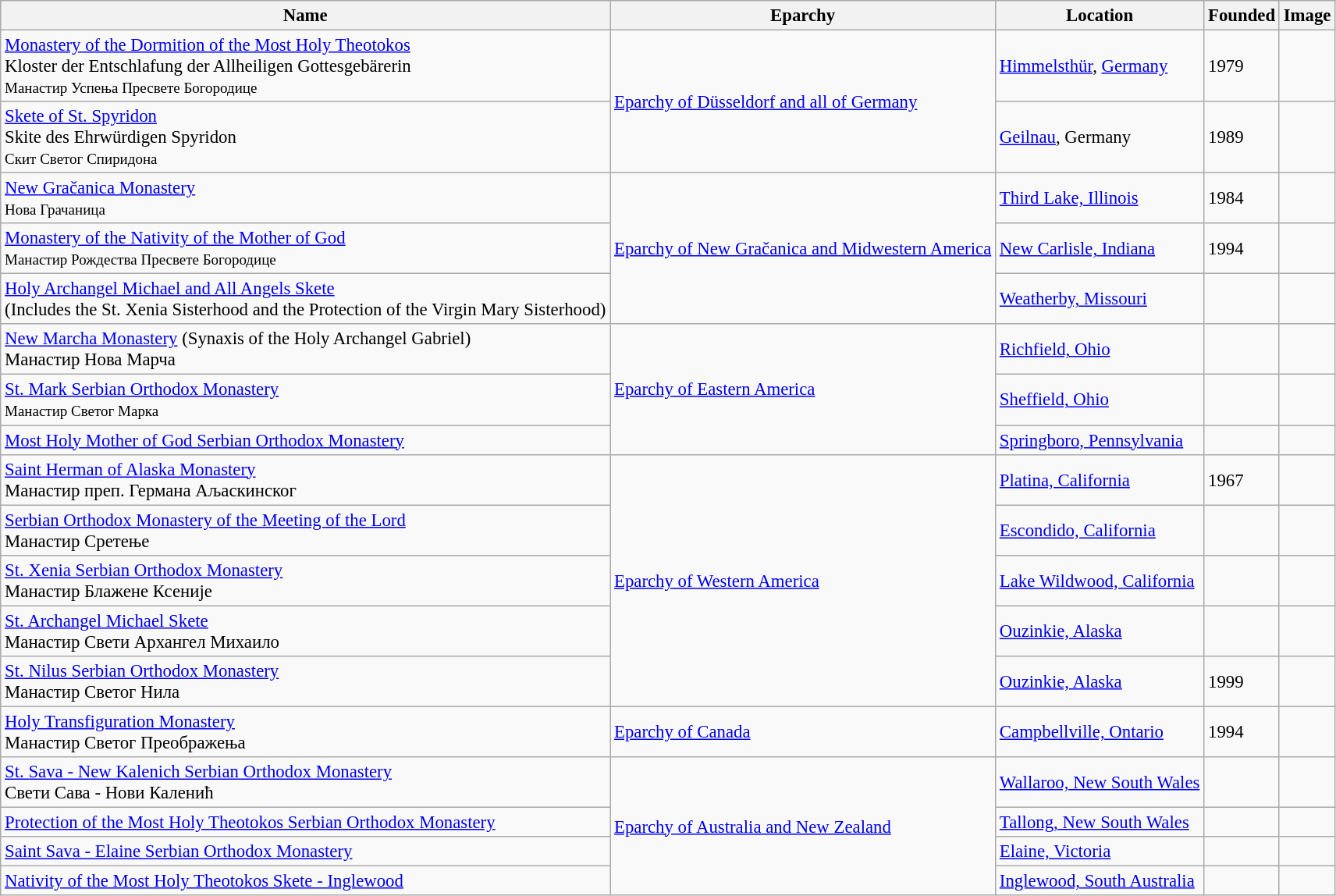<table class="wikitable" style="font-size:95%;">
<tr>
<th>Name</th>
<th>Eparchy</th>
<th>Location</th>
<th>Founded</th>
<th>Image</th>
</tr>
<tr>
<td><a href='#'>Monastery of the Dormition of the Most Holy Theotokos</a><br>Kloster der Entschlafung der Allheiligen Gottesgebärerin<br><small>Манастир Успења Пресвете Богородице</small></td>
<td rowspan="2"><a href='#'>Eparchy of Düsseldorf and all of Germany</a></td>
<td><a href='#'>Himmelsthür</a>, <a href='#'>Germany</a></td>
<td>1979</td>
<td></td>
</tr>
<tr>
<td><a href='#'>Skete of St. Spyridon</a><br>Skite des Ehrwürdigen Spyridon<br><small>Скит Светог Спиридона</small></td>
<td><a href='#'>Geilnau</a>, Germany</td>
<td>1989</td>
<td></td>
</tr>
<tr>
<td><a href='#'>New Gračanica Monastery</a><br><small>Нова Грачаница</small></td>
<td rowspan="3"><a href='#'>Eparchy of New Gračanica and Midwestern America</a></td>
<td><a href='#'>Third Lake, Illinois</a></td>
<td>1984</td>
<td></td>
</tr>
<tr>
<td><a href='#'>Monastery of the Nativity of the Mother of God</a><br><small>Манастир Рождества Пресвете Богородице</small></td>
<td><a href='#'>New Carlisle, Indiana</a></td>
<td>1994</td>
<td></td>
</tr>
<tr>
<td><a href='#'>Holy Archangel Michael and All Angels Skete</a><br>(Includes the St. Xenia Sisterhood and the Protection of the Virgin Mary Sisterhood)</td>
<td><a href='#'>Weatherby, Missouri</a></td>
<td></td>
<td></td>
</tr>
<tr>
<td><a href='#'>New Marcha Monastery</a> (Synaxis of the Holy Archangel Gabriel)<br>Манастир Нова Марча</td>
<td rowspan="3"><a href='#'>Eparchy of Eastern America</a></td>
<td><a href='#'>Richfield, Ohio</a></td>
<td></td>
<td></td>
</tr>
<tr>
<td><a href='#'>St. Mark Serbian Orthodox Monastery</a><br><small>Манастир Светог Марка</small></td>
<td><a href='#'>Sheffield, Ohio</a></td>
<td></td>
<td></td>
</tr>
<tr>
<td><a href='#'>Most Holy Mother of God Serbian Orthodox Monastery</a></td>
<td><a href='#'>Springboro, Pennsylvania</a></td>
<td></td>
<td></td>
</tr>
<tr>
<td><a href='#'>Saint Herman of Alaska Monastery</a><br>Манастир преп. Германа Аљаскинског</td>
<td rowspan="5"><a href='#'>Eparchy of Western America</a></td>
<td><a href='#'>Platina, California</a></td>
<td>1967</td>
<td></td>
</tr>
<tr>
<td><a href='#'>Serbian Orthodox Monastery of the Meeting of the Lord</a><br>Манастир Сретење</td>
<td><a href='#'>Escondido, California</a></td>
<td></td>
<td></td>
</tr>
<tr>
<td><a href='#'>St. Xenia Serbian Orthodox Monastery</a><br>Манастир Блажене Ксеније</td>
<td><a href='#'>Lake Wildwood, California</a></td>
<td></td>
<td></td>
</tr>
<tr>
<td><a href='#'>St. Archangel Michael Skete</a><br>Mанастир Свети Архангел Михаилo</td>
<td><a href='#'>Ouzinkie, Alaska</a></td>
<td></td>
<td></td>
</tr>
<tr>
<td><a href='#'>St. Nilus Serbian Orthodox Monastery</a><br>Манастир Светог Нила</td>
<td><a href='#'>Ouzinkie, Alaska</a></td>
<td>1999</td>
<td></td>
</tr>
<tr>
<td><a href='#'>Holy Transfiguration Monastery</a><br>Манастир Светог Преображења</td>
<td><a href='#'>Eparchy of Canada</a></td>
<td><a href='#'>Campbellville, Ontario</a></td>
<td>1994</td>
<td></td>
</tr>
<tr>
<td><a href='#'>St. Sava - New Kalenich Serbian Orthodox Monastery</a><br>Свети Сава - Нови Каленић</td>
<td rowspan="4"><a href='#'>Eparchy of Australia and New Zealand</a></td>
<td><a href='#'>Wallaroo, New South Wales</a></td>
<td></td>
<td></td>
</tr>
<tr>
<td><a href='#'>Protection of the Most Holy Theotokos Serbian Orthodox Monastery</a></td>
<td><a href='#'>Tallong, New South Wales</a></td>
<td></td>
<td></td>
</tr>
<tr>
<td><a href='#'>Saint Sava - Elaine Serbian Orthodox Monastery</a></td>
<td><a href='#'>Elaine, Victoria</a></td>
<td></td>
<td></td>
</tr>
<tr>
<td><a href='#'>Nativity of the Most Holy Theotokos Skete - Inglewood</a></td>
<td><a href='#'>Inglewood, South Australia</a></td>
<td></td>
<td></td>
</tr>
</table>
